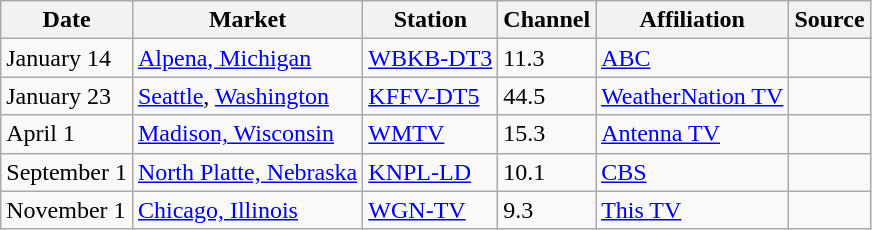<table class="wikitable">
<tr>
<th>Date</th>
<th>Market</th>
<th>Station</th>
<th>Channel</th>
<th>Affiliation</th>
<th>Source</th>
</tr>
<tr>
<td>January 14</td>
<td><a href='#'>Alpena, Michigan</a></td>
<td><a href='#'>WBKB-DT3</a></td>
<td>11.3</td>
<td><a href='#'>ABC</a></td>
<td></td>
</tr>
<tr>
<td>January 23</td>
<td><a href='#'>Seattle</a>, <a href='#'>Washington</a></td>
<td><a href='#'>KFFV-DT5</a></td>
<td>44.5</td>
<td><a href='#'>WeatherNation TV</a></td>
<td></td>
</tr>
<tr>
<td>April 1</td>
<td><a href='#'>Madison, Wisconsin</a></td>
<td><a href='#'>WMTV</a></td>
<td>15.3</td>
<td><a href='#'>Antenna TV</a></td>
<td></td>
</tr>
<tr>
<td>September 1</td>
<td><a href='#'>North Platte, Nebraska</a></td>
<td><a href='#'>KNPL-LD</a></td>
<td>10.1</td>
<td><a href='#'>CBS</a></td>
<td></td>
</tr>
<tr>
<td>November 1</td>
<td><a href='#'>Chicago, Illinois</a></td>
<td><a href='#'>WGN-TV</a></td>
<td>9.3</td>
<td><a href='#'>This TV</a></td>
<td></td>
</tr>
</table>
